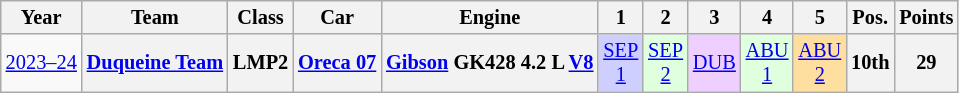<table class="wikitable" style="text-align:center; font-size:85%">
<tr>
<th>Year</th>
<th>Team</th>
<th>Class</th>
<th>Car</th>
<th>Engine</th>
<th>1</th>
<th>2</th>
<th>3</th>
<th>4</th>
<th>5</th>
<th>Pos.</th>
<th>Points</th>
</tr>
<tr>
<td nowrap><a href='#'>2023–24</a></td>
<th nowrap><a href='#'>Duqueine Team</a></th>
<th nowrap>LMP2</th>
<th nowrap><a href='#'>Oreca 07</a></th>
<th nowrap><a href='#'>Gibson</a> GK428 4.2 L <a href='#'>V8</a></th>
<td style="background:#CFCFFF;"><a href='#'>SEP<br>1</a><br></td>
<td style="background:#DFFFDF;"><a href='#'>SEP<br>2</a><br></td>
<td style="background:#EFCFFF;"><a href='#'>DUB</a><br></td>
<td style="background:#DFFFDF;"><a href='#'>ABU<br>1</a><br></td>
<td style="background:#FFDF9F;"><a href='#'>ABU<br>2</a><br></td>
<th>10th</th>
<th>29</th>
</tr>
</table>
